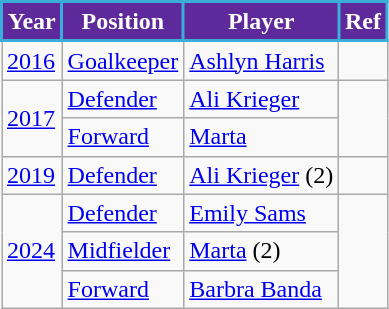<table class="wikitable">
<tr>
<th style="background:#5E299A; color:#FFFFFF; border:2px solid #3aadd9;" scope="col">Year</th>
<th style="background:#5E299A; color:#FFFFFF; border:2px solid #3aadd9;" scope="col">Position</th>
<th style="background:#5E299A; color:#FFFFFF; border:2px solid #3aadd9;" scope="col">Player</th>
<th style="background:#5E299A; color:#FFFFFF; border:2px solid #3aadd9;" scope="col">Ref</th>
</tr>
<tr>
<td><a href='#'>2016</a></td>
<td><a href='#'>Goalkeeper</a></td>
<td> <a href='#'>Ashlyn Harris</a></td>
<td></td>
</tr>
<tr>
<td rowspan="2"><a href='#'>2017</a></td>
<td><a href='#'>Defender</a></td>
<td> <a href='#'>Ali Krieger</a></td>
<td rowspan="2"></td>
</tr>
<tr>
<td><a href='#'>Forward</a></td>
<td> <a href='#'>Marta</a></td>
</tr>
<tr>
<td><a href='#'>2019</a></td>
<td><a href='#'>Defender</a></td>
<td> <a href='#'>Ali Krieger</a> (2)</td>
<td></td>
</tr>
<tr>
<td rowspan="3"><a href='#'>2024</a></td>
<td><a href='#'>Defender</a></td>
<td> <a href='#'>Emily Sams</a></td>
<td rowspan="3"></td>
</tr>
<tr>
<td><a href='#'>Midfielder</a></td>
<td> <a href='#'>Marta</a> (2)</td>
</tr>
<tr>
<td><a href='#'>Forward</a></td>
<td> <a href='#'>Barbra Banda</a></td>
</tr>
</table>
